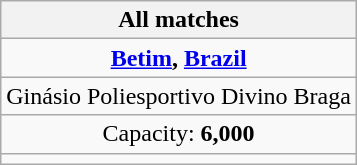<table class="wikitable" style="text-align:center">
<tr>
<th>All matches</th>
</tr>
<tr>
<td> <strong><a href='#'>Betim</a>, <a href='#'>Brazil</a></strong></td>
</tr>
<tr>
<td>Ginásio Poliesportivo Divino Braga</td>
</tr>
<tr>
<td>Capacity: <strong>6,000</strong></td>
</tr>
<tr>
<td></td>
</tr>
</table>
